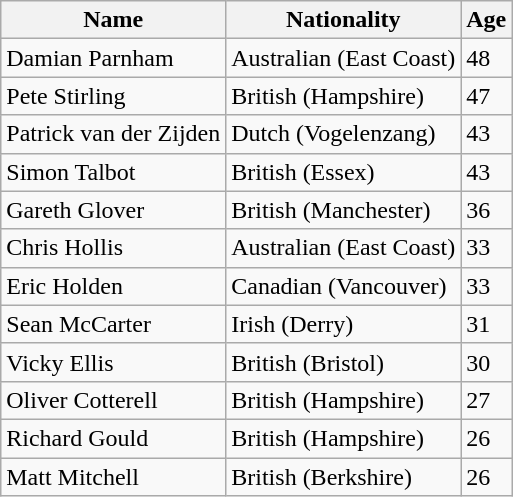<table class="wikitable">
<tr>
<th>Name</th>
<th>Nationality</th>
<th>Age</th>
</tr>
<tr>
<td>Damian Parnham</td>
<td>Australian (East Coast)</td>
<td>48</td>
</tr>
<tr>
<td>Pete Stirling</td>
<td>British (Hampshire)</td>
<td>47</td>
</tr>
<tr>
<td>Patrick van der Zijden</td>
<td>Dutch (Vogelenzang)</td>
<td>43</td>
</tr>
<tr>
<td>Simon Talbot</td>
<td>British (Essex)</td>
<td>43</td>
</tr>
<tr>
<td>Gareth Glover</td>
<td>British (Manchester)</td>
<td>36</td>
</tr>
<tr>
<td>Chris Hollis</td>
<td>Australian (East Coast)</td>
<td>33</td>
</tr>
<tr>
<td>Eric Holden</td>
<td>Canadian (Vancouver)</td>
<td>33</td>
</tr>
<tr>
<td>Sean McCarter</td>
<td>Irish (Derry)</td>
<td>31</td>
</tr>
<tr>
<td>Vicky Ellis</td>
<td>British (Bristol)</td>
<td>30</td>
</tr>
<tr>
<td>Oliver Cotterell</td>
<td>British (Hampshire)</td>
<td>27</td>
</tr>
<tr>
<td>Richard Gould</td>
<td>British (Hampshire)</td>
<td>26</td>
</tr>
<tr>
<td>Matt Mitchell</td>
<td>British (Berkshire)</td>
<td>26</td>
</tr>
</table>
